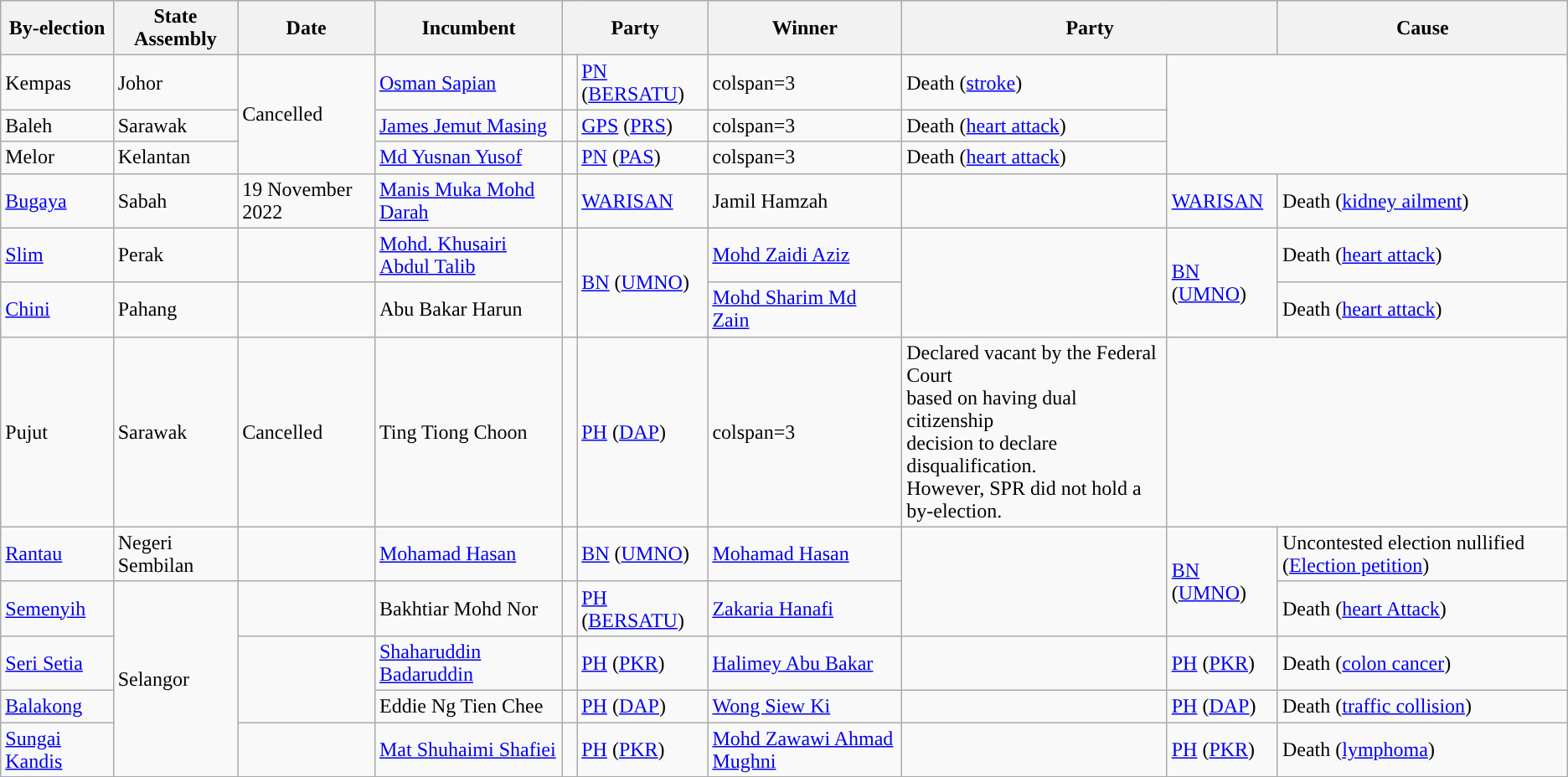<table class="wikitable">
<tr>
<th>By-election</th>
<th>State Assembly</th>
<th>Date</th>
<th>Incumbent</th>
<th colspan=2>Party</th>
<th>Winner</th>
<th colspan=2>Party</th>
<th>Cause</th>
</tr>
<tr>
<td>Kempas</td>
<td>Johor</td>
<td rowspan="3">Cancelled</td>
<td><a href='#'>Osman Sapian</a></td>
<td></td>
<td><a href='#'>PN</a> (<a href='#'>BERSATU</a>)</td>
<td>colspan=3 </td>
<td>Death (<a href='#'>stroke</a>)</td>
</tr>
<tr>
<td>Baleh</td>
<td>Sarawak</td>
<td><a href='#'>James Jemut Masing</a></td>
<td></td>
<td><a href='#'>GPS</a> (<a href='#'>PRS</a>)</td>
<td>colspan=3 </td>
<td>Death (<a href='#'>heart attack</a>)</td>
</tr>
<tr>
<td>Melor</td>
<td>Kelantan</td>
<td><a href='#'>Md Yusnan Yusof</a></td>
<td></td>
<td><a href='#'>PN</a> (<a href='#'>PAS</a>)</td>
<td>colspan=3 </td>
<td>Death (<a href='#'>heart attack</a>)</td>
</tr>
<tr>
<td><a href='#'>Bugaya</a></td>
<td>Sabah</td>
<td>19 November 2022</td>
<td><a href='#'>Manis Muka Mohd Darah</a></td>
<td> </td>
<td><a href='#'>WARISAN</a></td>
<td>Jamil Hamzah</td>
<td> </td>
<td><a href='#'>WARISAN</a></td>
<td>Death (<a href='#'>kidney ailment</a>)</td>
</tr>
<tr>
<td><a href='#'>Slim</a></td>
<td>Perak</td>
<td></td>
<td><a href='#'>Mohd. Khusairi Abdul Talib</a></td>
<td rowspan="2" > </td>
<td rowspan="2"><a href='#'>BN</a> (<a href='#'>UMNO</a>)</td>
<td><a href='#'>Mohd Zaidi Aziz</a></td>
<td rowspan="2" > </td>
<td rowspan="2"><a href='#'>BN</a> (<a href='#'>UMNO</a>)</td>
<td>Death (<a href='#'>heart attack</a>)</td>
</tr>
<tr>
<td><a href='#'>Chini</a></td>
<td>Pahang</td>
<td></td>
<td>Abu Bakar Harun</td>
<td><a href='#'>Mohd Sharim Md Zain</a></td>
<td>Death (<a href='#'>heart attack</a>)</td>
</tr>
<tr>
<td>Pujut</td>
<td>Sarawak</td>
<td>Cancelled</td>
<td>Ting Tiong Choon</td>
<td> </td>
<td><a href='#'>PH</a> (<a href='#'>DAP</a>)</td>
<td>colspan=3 </td>
<td>Declared vacant by the Federal Court<br> based on having dual citizenship<br> decision to declare disqualification.<br> However, SPR did not hold a by-election.</td>
</tr>
<tr>
<td><a href='#'>Rantau</a></td>
<td>Negeri Sembilan</td>
<td></td>
<td><a href='#'>Mohamad Hasan</a></td>
<td> </td>
<td><a href='#'>BN</a> (<a href='#'>UMNO</a>)</td>
<td><a href='#'>Mohamad Hasan</a></td>
<td rowspan="2" > </td>
<td rowspan="2"><a href='#'>BN</a> (<a href='#'>UMNO</a>)</td>
<td>Uncontested election nullified (<a href='#'>Election petition</a>)</td>
</tr>
<tr>
<td><a href='#'>Semenyih</a></td>
<td rowspan="4">Selangor</td>
<td></td>
<td>Bakhtiar Mohd Nor</td>
<td> </td>
<td><a href='#'>PH</a> (<a href='#'>BERSATU</a>)</td>
<td><a href='#'>Zakaria Hanafi</a></td>
<td>Death (<a href='#'>heart Attack</a>)</td>
</tr>
<tr>
<td><a href='#'>Seri Setia</a></td>
<td rowspan="2"></td>
<td><a href='#'>Shaharuddin Badaruddin</a></td>
<td> </td>
<td><a href='#'>PH</a> (<a href='#'>PKR</a>)</td>
<td><a href='#'>Halimey Abu Bakar</a></td>
<td> </td>
<td><a href='#'>PH</a> (<a href='#'>PKR</a>)</td>
<td>Death (<a href='#'>colon cancer</a>)</td>
</tr>
<tr>
<td><a href='#'>Balakong</a></td>
<td>Eddie Ng Tien Chee</td>
<td> </td>
<td><a href='#'>PH</a> (<a href='#'>DAP</a>)</td>
<td><a href='#'>Wong Siew Ki</a></td>
<td> </td>
<td><a href='#'>PH</a> (<a href='#'>DAP</a>)</td>
<td>Death (<a href='#'>traffic collision</a>)</td>
</tr>
<tr>
<td><a href='#'>Sungai Kandis</a></td>
<td></td>
<td><a href='#'>Mat Shuhaimi Shafiei</a></td>
<td> </td>
<td><a href='#'>PH</a> (<a href='#'>PKR</a>)</td>
<td><a href='#'>Mohd Zawawi Ahmad Mughni</a></td>
<td> </td>
<td><a href='#'>PH</a> (<a href='#'>PKR</a>)</td>
<td>Death (<a href='#'>lymphoma</a>)</td>
</tr>
</table>
